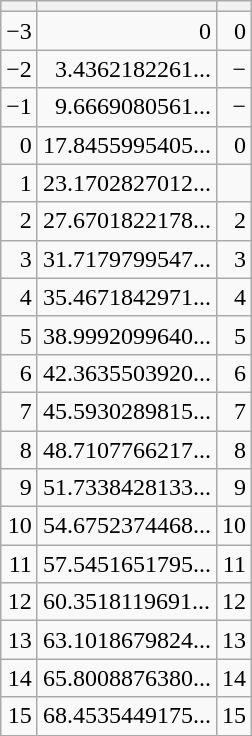<table class="wikitable" border="1">
<tr>
<th></th>
<th></th>
<th></th>
</tr>
<tr>
<td style="text-align:right;">−3</td>
<td style="text-align:right;">0</td>
<td style="text-align:right;">0</td>
</tr>
<tr>
<td style="text-align:right;">−2</td>
<td style="text-align:right;">3.4362182261...</td>
<td style="text-align:right;">−</td>
</tr>
<tr>
<td style="text-align:right;">−1</td>
<td style="text-align:right;">9.6669080561...</td>
<td style="text-align:right;">−</td>
</tr>
<tr>
<td style="text-align:right;">0</td>
<td>17.8455995405...</td>
<td style="text-align:right;">0</td>
</tr>
<tr>
<td style="text-align:right;">1</td>
<td>23.1702827012...</td>
<td style="text-align:right;"></td>
</tr>
<tr>
<td style="text-align:right;">2</td>
<td>27.6701822178...</td>
<td style="text-align:right;">2</td>
</tr>
<tr>
<td style="text-align:right;">3</td>
<td>31.7179799547...</td>
<td style="text-align:right;">3</td>
</tr>
<tr>
<td style="text-align:right;">4</td>
<td>35.4671842971...</td>
<td style="text-align:right;">4</td>
</tr>
<tr>
<td style="text-align:right;">5</td>
<td>38.9992099640...</td>
<td style="text-align:right;">5</td>
</tr>
<tr>
<td style="text-align:right;">6</td>
<td>42.3635503920...</td>
<td style="text-align:right;">6</td>
</tr>
<tr>
<td style="text-align:right;">7</td>
<td>45.5930289815...</td>
<td style="text-align:right;">7</td>
</tr>
<tr>
<td style="text-align:right;">8</td>
<td>48.7107766217...</td>
<td style="text-align:right;">8</td>
</tr>
<tr>
<td style="text-align:right;">9</td>
<td>51.7338428133...</td>
<td style="text-align:right;">9</td>
</tr>
<tr>
<td style="text-align:right;">10</td>
<td>54.6752374468...</td>
<td style="text-align:right;">10</td>
</tr>
<tr>
<td style="text-align:right;">11</td>
<td>57.5451651795...</td>
<td style="text-align:right;">11</td>
</tr>
<tr>
<td style="text-align:right;">12</td>
<td>60.3518119691...</td>
<td style="text-align:right;">12</td>
</tr>
<tr>
<td style="text-align:right;">13</td>
<td>63.1018679824...</td>
<td style="text-align:right;">13</td>
</tr>
<tr>
<td style="text-align:right;">14</td>
<td>65.8008876380...</td>
<td style="text-align:right;">14</td>
</tr>
<tr>
<td style="text-align:right;">15</td>
<td>68.4535449175...</td>
<td style="text-align:right;">15</td>
</tr>
</table>
